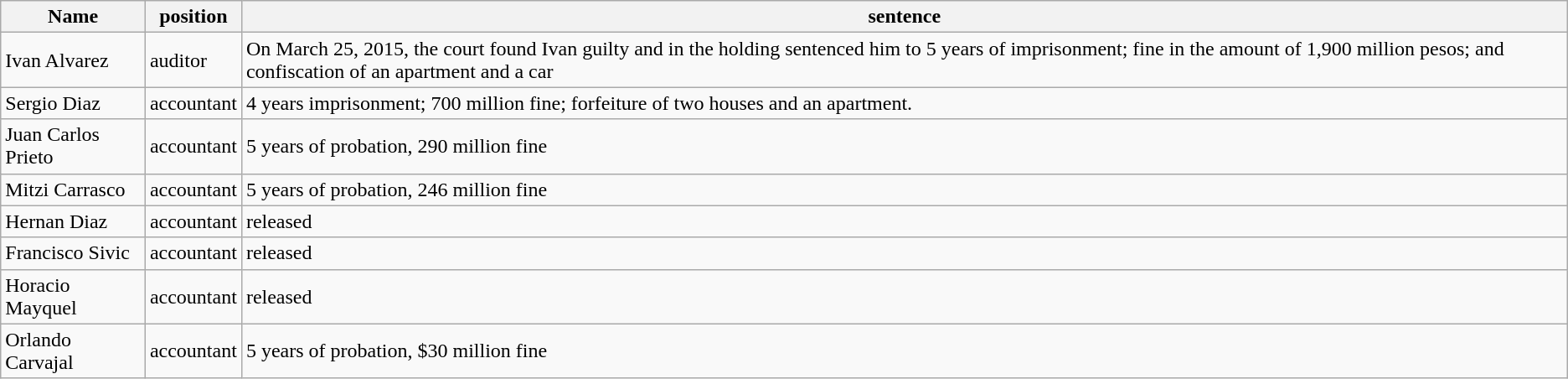<table class="wikitable">
<tr>
<th>Name</th>
<th>position</th>
<th>sentence</th>
</tr>
<tr>
<td>Ivan Alvarez</td>
<td>auditor</td>
<td>On March 25, 2015, the court found Ivan guilty and in the holding sentenced him to 5 years of imprisonment; fine in the amount of 1,900 million pesos; and confiscation of an apartment and a car</td>
</tr>
<tr>
<td>Sergio Diaz</td>
<td>accountant</td>
<td>4 years imprisonment; 700 million fine; forfeiture of two houses and an apartment.</td>
</tr>
<tr>
<td>Juan Carlos Prieto</td>
<td>accountant</td>
<td>5 years of probation, 290 million fine</td>
</tr>
<tr>
<td>Mitzi Carrasco</td>
<td>accountant</td>
<td>5 years of probation, 246 million fine</td>
</tr>
<tr>
<td>Hernan Diaz</td>
<td>accountant</td>
<td>released</td>
</tr>
<tr>
<td>Francisco Sivic</td>
<td>accountant</td>
<td>released</td>
</tr>
<tr>
<td>Horacio Mayquel</td>
<td>accountant</td>
<td>released</td>
</tr>
<tr>
<td>Orlando Carvajal</td>
<td>accountant</td>
<td>5 years of probation, $30 million fine</td>
</tr>
</table>
